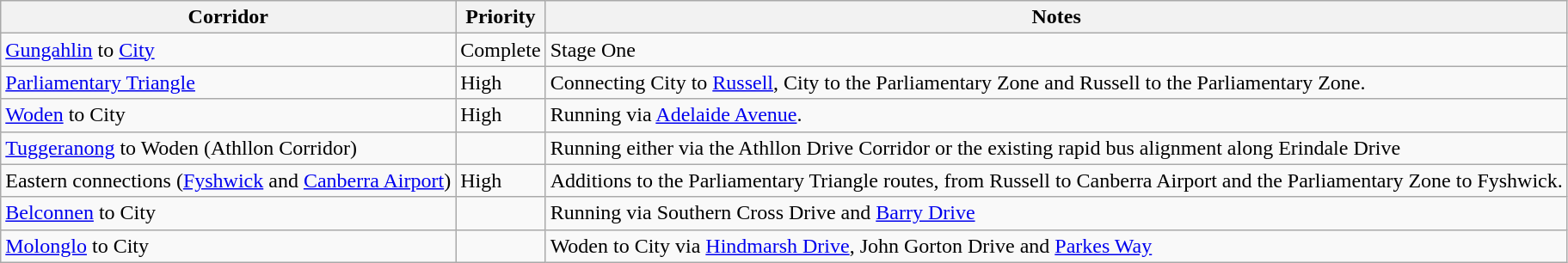<table class="wikitable sortable">
<tr>
<th>Corridor</th>
<th>Priority</th>
<th>Notes</th>
</tr>
<tr>
<td><a href='#'>Gungahlin</a> to <a href='#'>City</a></td>
<td>Complete</td>
<td>Stage One</td>
</tr>
<tr>
<td><a href='#'>Parliamentary Triangle</a></td>
<td>High</td>
<td>Connecting City to <a href='#'>Russell</a>, City to the Parliamentary Zone and Russell to the Parliamentary Zone.</td>
</tr>
<tr>
<td><a href='#'>Woden</a> to City</td>
<td>High</td>
<td>Running via <a href='#'>Adelaide Avenue</a>.</td>
</tr>
<tr>
<td><a href='#'>Tuggeranong</a> to Woden (Athllon Corridor)</td>
<td></td>
<td>Running either via the Athllon Drive Corridor or the existing rapid bus alignment along Erindale Drive</td>
</tr>
<tr>
<td>Eastern connections (<a href='#'>Fyshwick</a> and <a href='#'>Canberra Airport</a>)</td>
<td>High</td>
<td>Additions to the Parliamentary Triangle routes, from Russell to Canberra Airport and the Parliamentary Zone to Fyshwick.</td>
</tr>
<tr>
<td><a href='#'>Belconnen</a> to City</td>
<td></td>
<td>Running via Southern Cross Drive and <a href='#'>Barry Drive</a></td>
</tr>
<tr>
<td><a href='#'>Molonglo</a> to City</td>
<td></td>
<td>Woden to City via <a href='#'>Hindmarsh Drive</a>, John Gorton Drive and <a href='#'>Parkes Way</a></td>
</tr>
</table>
